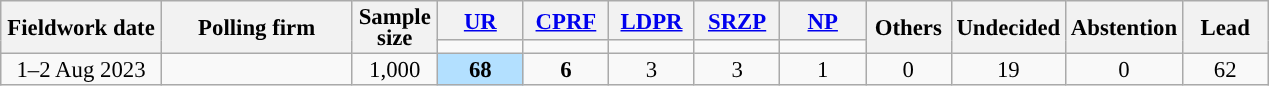<table class=wikitable style="font-size:95%; line-height:14px; text-align:center">
<tr>
<th style=width:100px; rowspan=2>Fieldwork date</th>
<th style=width:120px; rowspan=2>Polling firm</th>
<th style=width:50px; rowspan=2>Sample<br>size</th>
<th style="width:50px;"><a href='#'>UR</a></th>
<th style="width:50px;"><a href='#'>CPRF</a></th>
<th style="width:50px;"><a href='#'>LDPR</a></th>
<th style="width:50px;"><a href='#'>SRZP</a></th>
<th style="width:50px;"><a href='#'>NP</a></th>
<th style="width:50px;" rowspan=2>Others</th>
<th style="width:50px;" rowspan=2>Undecided</th>
<th style="width:50px;" rowspan=2>Abstention</th>
<th style="width:50px;" rowspan="2">Lead</th>
</tr>
<tr>
<td bgcolor=></td>
<td bgcolor=></td>
<td bgcolor=></td>
<td bgcolor=></td>
<td bgcolor=></td>
</tr>
<tr>
<td>1–2 Aug 2023</td>
<td></td>
<td>1,000</td>
<td style="background:#B3E0FF"><strong>68</strong></td>
<td><strong>6</strong></td>
<td>3</td>
<td>3</td>
<td>1</td>
<td>0</td>
<td>19</td>
<td>0</td>
<td style="background:">62</td>
</tr>
</table>
